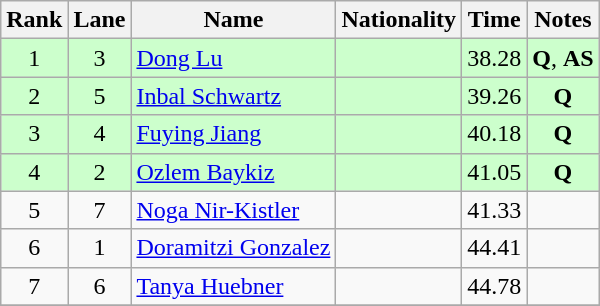<table class="wikitable">
<tr>
<th>Rank</th>
<th>Lane</th>
<th>Name</th>
<th>Nationality</th>
<th>Time</th>
<th>Notes</th>
</tr>
<tr bgcolor=ccffcc>
<td align=center>1</td>
<td align=center>3</td>
<td><a href='#'>Dong Lu</a></td>
<td></td>
<td align=center>38.28</td>
<td align=center><strong>Q</strong>, <strong>AS</strong></td>
</tr>
<tr bgcolor=ccffcc>
<td align=center>2</td>
<td align=center>5</td>
<td><a href='#'>Inbal Schwartz</a></td>
<td></td>
<td align=center>39.26</td>
<td align=center><strong>Q</strong></td>
</tr>
<tr bgcolor=ccffcc>
<td align=center>3</td>
<td align=center>4</td>
<td><a href='#'>Fuying Jiang</a></td>
<td></td>
<td align=center>40.18</td>
<td align=center><strong>Q</strong></td>
</tr>
<tr bgcolor=ccffcc>
<td align=center>4</td>
<td align=center>2</td>
<td><a href='#'>Ozlem Baykiz</a></td>
<td></td>
<td align=center>41.05</td>
<td align=center><strong>Q</strong></td>
</tr>
<tr>
<td align=center>5</td>
<td align=center>7</td>
<td><a href='#'>Noga Nir-Kistler</a></td>
<td></td>
<td align=center>41.33</td>
<td align=center></td>
</tr>
<tr>
<td align=center>6</td>
<td align=center>1</td>
<td><a href='#'>Doramitzi Gonzalez</a></td>
<td></td>
<td align=center>44.41</td>
<td align=center></td>
</tr>
<tr>
<td align=center>7</td>
<td align=center>6</td>
<td><a href='#'>Tanya Huebner</a></td>
<td></td>
<td align=center>44.78</td>
<td align=center></td>
</tr>
<tr>
</tr>
</table>
